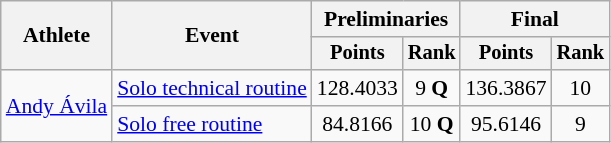<table class="wikitable" style="text-align:center; font-size:90%;">
<tr>
<th rowspan="2">Athlete</th>
<th rowspan="2">Event</th>
<th colspan="2">Preliminaries</th>
<th colspan="2">Final</th>
</tr>
<tr style="font-size:95%">
<th>Points</th>
<th>Rank</th>
<th>Points</th>
<th>Rank</th>
</tr>
<tr>
<td align=left rowspan=2><a href='#'>Andy Ávila</a></td>
<td align=left><a href='#'>Solo technical routine</a></td>
<td>128.4033</td>
<td>9 <strong>Q</strong></td>
<td>136.3867</td>
<td>10</td>
</tr>
<tr>
<td align=left><a href='#'>Solo free routine</a></td>
<td>84.8166</td>
<td>10 <strong>Q</strong></td>
<td>95.6146</td>
<td>9</td>
</tr>
</table>
